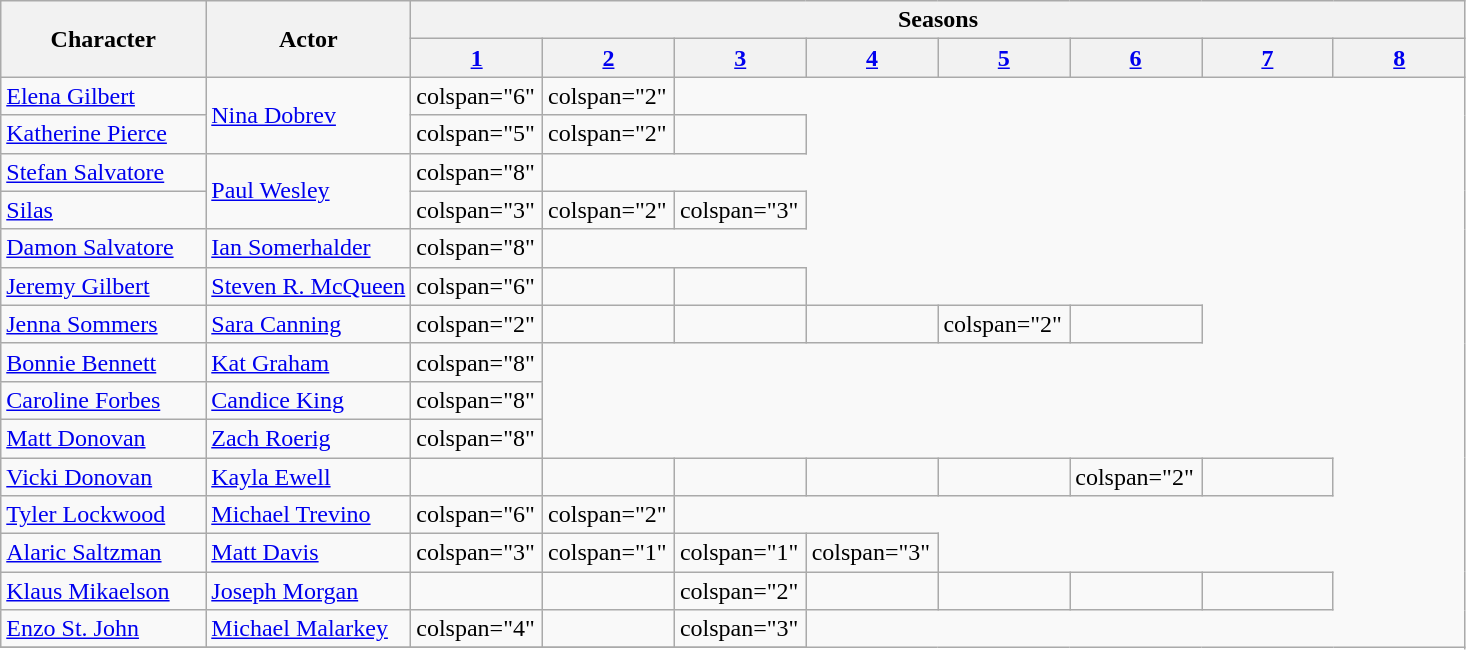<table class="wikitable">
<tr>
<th rowspan="2" style="width:14%;">Character</th>
<th rowspan="2" style="width:14%;">Actor</th>
<th colspan="8">Seasons</th>
</tr>
<tr>
<th style="width:9%;"><a href='#'>1</a></th>
<th style="width:9%;"><a href='#'>2</a></th>
<th style="width:9%;"><a href='#'>3</a></th>
<th style="width:9%;"><a href='#'>4</a></th>
<th style="width:9%;"><a href='#'>5</a></th>
<th style="width:9%;"><a href='#'>6</a></th>
<th style="width:9%;"><a href='#'>7</a></th>
<th style="width:9%;"><a href='#'>8</a></th>
</tr>
<tr>
<td><a href='#'>Elena Gilbert</a></td>
<td rowspan="2"><a href='#'>Nina Dobrev</a></td>
<td>colspan="6" </td>
<td>colspan="2" </td>
</tr>
<tr>
<td><a href='#'>Katherine Pierce</a></td>
<td>colspan="5" </td>
<td>colspan="2" </td>
<td></td>
</tr>
<tr>
<td><a href='#'>Stefan Salvatore</a></td>
<td rowspan="2"><a href='#'>Paul Wesley</a></td>
<td>colspan="8" </td>
</tr>
<tr>
<td><a href='#'>Silas</a></td>
<td>colspan="3" </td>
<td>colspan="2" </td>
<td>colspan="3" </td>
</tr>
<tr>
<td><a href='#'>Damon Salvatore</a></td>
<td><a href='#'>Ian Somerhalder</a></td>
<td>colspan="8" </td>
</tr>
<tr>
<td><a href='#'>Jeremy Gilbert</a></td>
<td><a href='#'>Steven R. McQueen</a></td>
<td>colspan="6" </td>
<td></td>
<td></td>
</tr>
<tr>
<td><a href='#'>Jenna Sommers</a></td>
<td><a href='#'>Sara Canning</a></td>
<td>colspan="2" </td>
<td></td>
<td></td>
<td></td>
<td>colspan="2" </td>
<td></td>
</tr>
<tr>
<td><a href='#'>Bonnie Bennett</a></td>
<td><a href='#'>Kat Graham</a></td>
<td>colspan="8" </td>
</tr>
<tr>
<td><a href='#'>Caroline Forbes</a></td>
<td><a href='#'>Candice King</a></td>
<td>colspan="8" </td>
</tr>
<tr>
<td><a href='#'>Matt Donovan</a></td>
<td><a href='#'>Zach Roerig</a></td>
<td>colspan="8" </td>
</tr>
<tr>
<td><a href='#'>Vicki Donovan</a></td>
<td><a href='#'>Kayla Ewell</a></td>
<td></td>
<td></td>
<td></td>
<td></td>
<td></td>
<td>colspan="2" </td>
<td></td>
</tr>
<tr>
<td><a href='#'>Tyler Lockwood</a></td>
<td><a href='#'>Michael Trevino</a></td>
<td>colspan="6" </td>
<td>colspan="2" </td>
</tr>
<tr>
<td><a href='#'>Alaric Saltzman</a></td>
<td><a href='#'>Matt Davis</a></td>
<td>colspan="3" </td>
<td>colspan="1" </td>
<td>colspan="1" </td>
<td>colspan="3" </td>
</tr>
<tr>
<td><a href='#'>Klaus Mikaelson</a></td>
<td><a href='#'>Joseph Morgan</a></td>
<td></td>
<td></td>
<td>colspan="2" </td>
<td></td>
<td></td>
<td></td>
<td></td>
</tr>
<tr>
<td><a href='#'>Enzo St. John</a></td>
<td><a href='#'>Michael Malarkey</a></td>
<td>colspan="4" </td>
<td></td>
<td>colspan="3" </td>
</tr>
<tr>
</tr>
</table>
